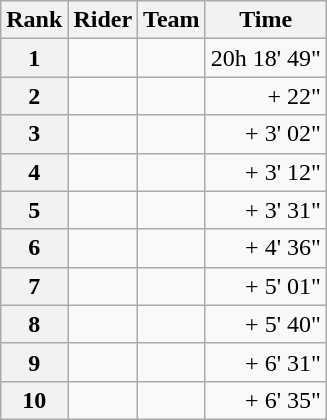<table class="wikitable" margin-bottom:0;">
<tr>
<th scope="col">Rank</th>
<th scope="col">Rider</th>
<th scope="col">Team</th>
<th scope="col">Time</th>
</tr>
<tr>
<th scope="row">1</th>
<td> </td>
<td></td>
<td align="right">20h 18' 49"</td>
</tr>
<tr>
<th scope="row">2</th>
<td></td>
<td></td>
<td align="right">+ 22"</td>
</tr>
<tr>
<th scope="row">3</th>
<td> </td>
<td></td>
<td align="right">+ 3' 02"</td>
</tr>
<tr>
<th scope="row">4</th>
<td></td>
<td></td>
<td align="right">+ 3' 12"</td>
</tr>
<tr>
<th scope="row">5</th>
<td></td>
<td></td>
<td align="right">+ 3' 31"</td>
</tr>
<tr>
<th scope="row">6</th>
<td></td>
<td></td>
<td align="right">+ 4' 36"</td>
</tr>
<tr>
<th scope="row">7</th>
<td></td>
<td></td>
<td align="right">+ 5' 01"</td>
</tr>
<tr>
<th scope="row">8</th>
<td></td>
<td></td>
<td align="right">+ 5' 40"</td>
</tr>
<tr>
<th scope="row">9</th>
<td></td>
<td></td>
<td align="right">+ 6' 31"</td>
</tr>
<tr>
<th scope="row">10</th>
<td></td>
<td></td>
<td align="right">+ 6' 35"</td>
</tr>
</table>
